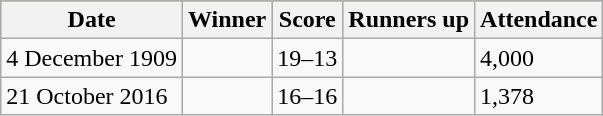<table class="wikitable">
<tr style="background:#bdb76b;">
<th>Date</th>
<th>Winner</th>
<th>Score</th>
<th>Runners up</th>
<th>Attendance</th>
</tr>
<tr>
<td>4 December 1909</td>
<td></td>
<td>19–13</td>
<td></td>
<td>4,000</td>
</tr>
<tr>
<td>21 October 2016</td>
<td></td>
<td>16–16</td>
<td></td>
<td>1,378</td>
</tr>
</table>
